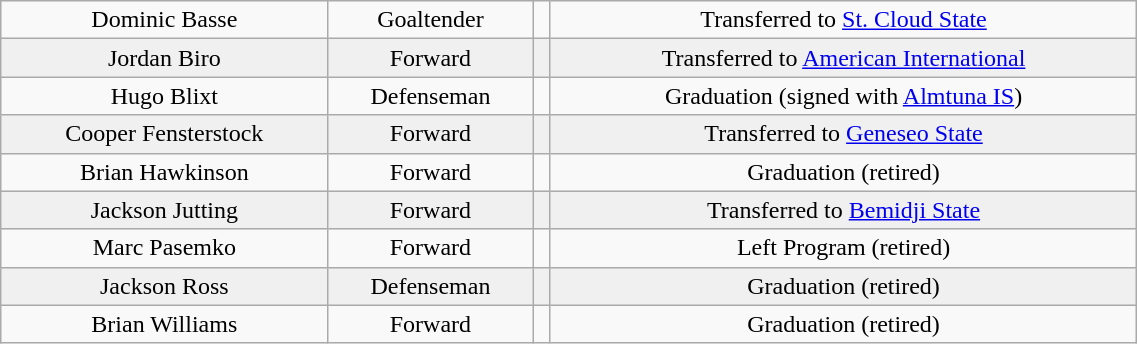<table class="wikitable" width=60%>
<tr align="center" bgcolor="">
<td>Dominic Basse</td>
<td>Goaltender</td>
<td></td>
<td>Transferred to <a href='#'>St. Cloud State</a></td>
</tr>
<tr align="center" bgcolor="f0f0f0">
<td>Jordan Biro</td>
<td>Forward</td>
<td></td>
<td>Transferred to <a href='#'>American International</a></td>
</tr>
<tr align="center" bgcolor="">
<td>Hugo Blixt</td>
<td>Defenseman</td>
<td></td>
<td>Graduation (signed with <a href='#'>Almtuna IS</a>)</td>
</tr>
<tr align="center" bgcolor="f0f0f0">
<td>Cooper Fensterstock</td>
<td>Forward</td>
<td></td>
<td>Transferred to <a href='#'>Geneseo State</a></td>
</tr>
<tr align="center" bgcolor="">
<td>Brian Hawkinson</td>
<td>Forward</td>
<td></td>
<td>Graduation (retired)</td>
</tr>
<tr align="center" bgcolor="f0f0f0">
<td>Jackson Jutting</td>
<td>Forward</td>
<td></td>
<td>Transferred to <a href='#'>Bemidji State</a></td>
</tr>
<tr align="center" bgcolor="">
<td>Marc Pasemko</td>
<td>Forward</td>
<td></td>
<td>Left Program (retired)</td>
</tr>
<tr align="center" bgcolor="f0f0f0">
<td>Jackson Ross</td>
<td>Defenseman</td>
<td></td>
<td>Graduation (retired)</td>
</tr>
<tr align="center" bgcolor="">
<td>Brian Williams</td>
<td>Forward</td>
<td></td>
<td>Graduation (retired)</td>
</tr>
</table>
